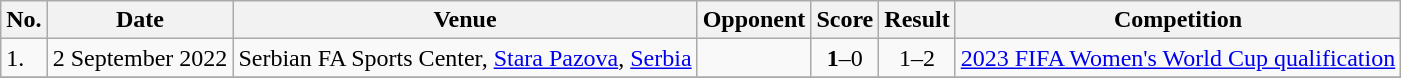<table class="wikitable">
<tr>
<th>No.</th>
<th>Date</th>
<th>Venue</th>
<th>Opponent</th>
<th>Score</th>
<th>Result</th>
<th>Competition</th>
</tr>
<tr>
<td>1.</td>
<td>2 September 2022</td>
<td>Serbian FA Sports Center, <a href='#'>Stara Pazova</a>, <a href='#'>Serbia</a></td>
<td></td>
<td align=center><strong>1</strong>–0</td>
<td align=center>1–2</td>
<td><a href='#'>2023 FIFA Women's World Cup qualification</a></td>
</tr>
<tr>
</tr>
</table>
